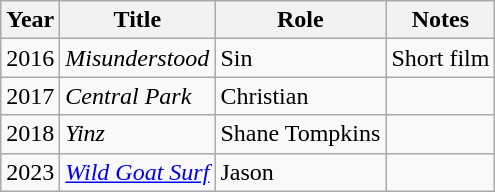<table class="wikitable sortable">
<tr>
<th>Year</th>
<th>Title</th>
<th>Role</th>
<th>Notes</th>
</tr>
<tr>
<td>2016</td>
<td><em>Misunderstood</em></td>
<td>Sin</td>
<td>Short film</td>
</tr>
<tr>
<td>2017</td>
<td><em>Central Park</em></td>
<td>Christian</td>
<td></td>
</tr>
<tr>
<td>2018</td>
<td><em>Yinz</em></td>
<td>Shane Tompkins</td>
<td></td>
</tr>
<tr>
<td>2023</td>
<td><em><a href='#'>Wild Goat Surf</a></em></td>
<td>Jason</td>
<td></td>
</tr>
</table>
